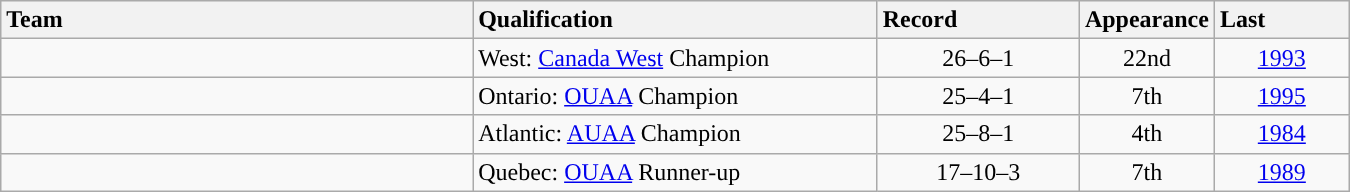<table class="wikitable sortable" style="text-align: center;" width=900>
<tr style="background:#efefef; text-align:center">
<th style="text-align:left" width=35%>Team</th>
<th style="text-align:left" width=30%>Qualification</th>
<th style="text-align:left" width=15%>Record</th>
<th style="text-align:left" width=10%>Appearance</th>
<th style="text-align:left" width=10%>Last</th>
</tr>
<tr style="text-align:center">
<td style="text-align:left; "><a href='#'></a></td>
<td style="text-align:left">West: <a href='#'>Canada West</a> Champion</td>
<td style="text-align:center">26–6–1</td>
<td style="text-align:center">22nd</td>
<td style="text-align:center"><a href='#'>1993</a></td>
</tr>
<tr style="text-align:center">
<td style="text-align:left; "><a href='#'></a></td>
<td style="text-align:left">Ontario: <a href='#'>OUAA</a> Champion</td>
<td style="text-align:center">25–4–1</td>
<td style="text-align:center">7th</td>
<td style="text-align:center"><a href='#'>1995</a></td>
</tr>
<tr style="text-align:center">
<td style="text-align:left; "><a href='#'></a></td>
<td style="text-align:left">Atlantic: <a href='#'>AUAA</a> Champion</td>
<td style="text-align:center">25–8–1</td>
<td style="text-align:center">4th</td>
<td style="text-align:center"><a href='#'>1984</a></td>
</tr>
<tr style="text-align:center">
<td style="text-align:left; "><a href='#'></a></td>
<td style="text-align:left">Quebec: <a href='#'>OUAA</a> Runner-up</td>
<td style="text-align:center">17–10–3</td>
<td style="text-align:center">7th</td>
<td style="text-align:center"><a href='#'>1989</a></td>
</tr>
</table>
